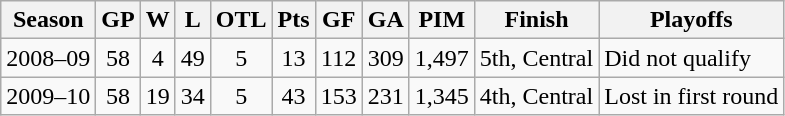<table class="wikitable" style="text-align:center">
<tr>
<th>Season</th>
<th>GP</th>
<th>W</th>
<th>L</th>
<th>OTL</th>
<th>Pts</th>
<th>GF</th>
<th>GA</th>
<th>PIM</th>
<th>Finish</th>
<th>Playoffs</th>
</tr>
<tr>
<td>2008–09</td>
<td>58</td>
<td>4</td>
<td>49</td>
<td>5</td>
<td>13</td>
<td>112</td>
<td>309</td>
<td>1,497</td>
<td>5th, Central</td>
<td align=left>Did not qualify</td>
</tr>
<tr>
<td>2009–10</td>
<td>58</td>
<td>19</td>
<td>34</td>
<td>5</td>
<td>43</td>
<td>153</td>
<td>231</td>
<td>1,345</td>
<td>4th, Central</td>
<td align=left>Lost in first round</td>
</tr>
</table>
